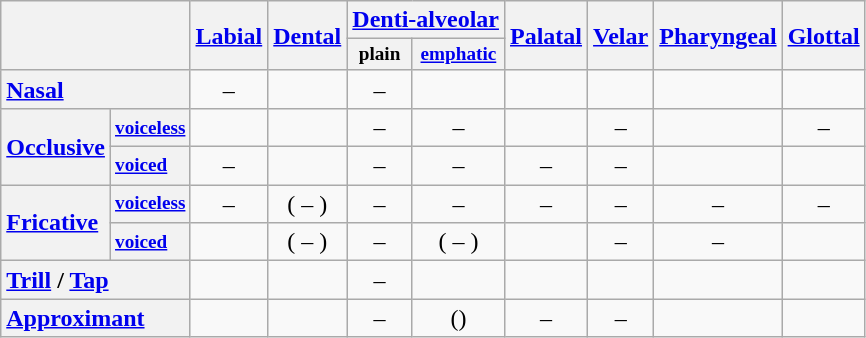<table class="wikitable" style="text-align:center">
<tr>
<th colspan="2" rowspan="2"></th>
<th rowspan="2"><a href='#'>Labial</a></th>
<th rowspan="2"><a href='#'>Dental</a></th>
<th colspan="2"><a href='#'>Denti-alveolar</a></th>
<th rowspan="2"><a href='#'>Palatal</a></th>
<th rowspan="2"><a href='#'>Velar</a></th>
<th rowspan="2"><a href='#'>Pharyngeal</a></th>
<th rowspan="2"><a href='#'>Glottal</a></th>
</tr>
<tr style="font-size: 80%;">
<th> plain </th>
<th><a href='#'>emphatic</a></th>
</tr>
<tr>
<th colspan="2" style="text-align: left;"><a href='#'>Nasal</a></th>
<td> – </td>
<td></td>
<td> – </td>
<td></td>
<td></td>
<td></td>
<td></td>
<td></td>
</tr>
<tr>
<th rowspan="2" style="text-align: left;"><a href='#'>Occlusive</a></th>
<th style="text-align: left; font-size: 80%;"><a href='#'>voiceless</a></th>
<td></td>
<td></td>
<td> – </td>
<td>  – </td>
<td></td>
<td> – </td>
<td></td>
<td> – </td>
</tr>
<tr>
<th style="text-align: left; font-size: 80%;"><a href='#'>voiced</a></th>
<td> – </td>
<td></td>
<td> – </td>
<td> – </td>
<td> – </td>
<td> – </td>
<td></td>
<td></td>
</tr>
<tr>
<th rowspan="2" style="text-align: left;"><a href='#'>Fricative</a></th>
<th style="text-align: left; font-size: 80%;"><a href='#'>voiceless</a></th>
<td> – </td>
<td>( – )</td>
<td> – </td>
<td> – </td>
<td> – </td>
<td> – </td>
<td> – </td>
<td> – </td>
</tr>
<tr>
<th style="text-align: left; font-size: 80%;"><a href='#'>voiced</a></th>
<td></td>
<td>( – )</td>
<td> – </td>
<td>( –  )</td>
<td></td>
<td> – </td>
<td> – </td>
<td></td>
</tr>
<tr>
<th colspan="2" style="text-align: left;"><a href='#'>Trill</a> / <a href='#'>Tap</a></th>
<td></td>
<td></td>
<td> – </td>
<td></td>
<td></td>
<td></td>
<td></td>
<td></td>
</tr>
<tr>
<th colspan="2" style="text-align: left;"><a href='#'>Approximant</a></th>
<td></td>
<td></td>
<td> – </td>
<td>()</td>
<td> – </td>
<td> – </td>
<td></td>
<td></td>
</tr>
</table>
